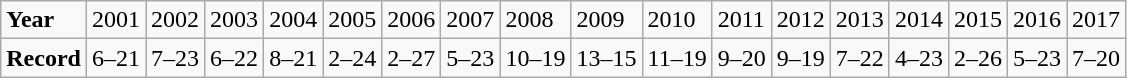<table class="wikitable">
<tr>
<td><strong>Year</strong></td>
<td>2001</td>
<td>2002</td>
<td>2003</td>
<td>2004</td>
<td>2005</td>
<td>2006</td>
<td>2007</td>
<td>2008</td>
<td>2009</td>
<td>2010</td>
<td>2011</td>
<td>2012</td>
<td>2013</td>
<td>2014</td>
<td>2015</td>
<td>2016</td>
<td>2017</td>
</tr>
<tr>
<td><strong>Record</strong></td>
<td>6–21</td>
<td>7–23</td>
<td>6–22</td>
<td>8–21</td>
<td>2–24</td>
<td>2–27</td>
<td>5–23</td>
<td>10–19</td>
<td>13–15</td>
<td>11–19</td>
<td>9–20</td>
<td>9–19</td>
<td>7–22</td>
<td>4–23</td>
<td>2–26</td>
<td>5–23</td>
<td>7–20</td>
</tr>
</table>
